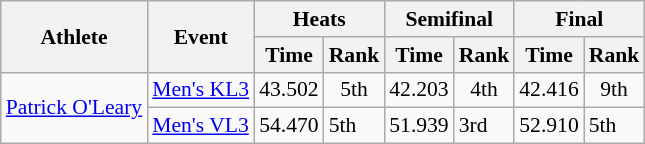<table class="wikitable" style="font-size:90%">
<tr>
<th rowspan="2">Athlete</th>
<th rowspan="2">Event</th>
<th colspan="2">Heats</th>
<th colspan="2">Semifinal</th>
<th colspan="2">Final</th>
</tr>
<tr>
<th>Time</th>
<th>Rank</th>
<th>Time</th>
<th>Rank</th>
<th>Time</th>
<th>Rank</th>
</tr>
<tr align=center>
<td rowspan="2" align=left><a href='#'>Patrick O'Leary</a></td>
<td align=left><a href='#'>Men's KL3</a></td>
<td>43.502</td>
<td>5th</td>
<td>42.203</td>
<td>4th</td>
<td>42.416</td>
<td>9th</td>
</tr>
<tr>
<td align=left><a href='#'>Men's VL3</a></td>
<td>54.470</td>
<td>5th</td>
<td>51.939</td>
<td>3rd</td>
<td>52.910</td>
<td>5th</td>
</tr>
</table>
